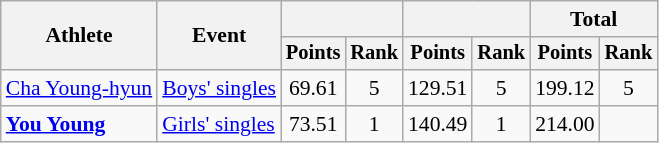<table class="wikitable" style="font-size:90%">
<tr>
<th rowspan="2">Athlete</th>
<th rowspan="2">Event</th>
<th colspan="2"></th>
<th colspan="2"></th>
<th colspan="2">Total</th>
</tr>
<tr style="font-size:95%">
<th>Points</th>
<th>Rank</th>
<th>Points</th>
<th>Rank</th>
<th>Points</th>
<th>Rank</th>
</tr>
<tr align=center>
<td align=left><a href='#'>Cha Young-hyun</a></td>
<td align=left><a href='#'>Boys' singles</a></td>
<td>69.61</td>
<td>5</td>
<td>129.51</td>
<td>5</td>
<td>199.12</td>
<td>5</td>
</tr>
<tr align=center>
<td align=left><strong><a href='#'>You Young</a></strong></td>
<td align=left><a href='#'>Girls' singles</a></td>
<td>73.51</td>
<td>1</td>
<td>140.49</td>
<td>1</td>
<td>214.00</td>
<td></td>
</tr>
</table>
